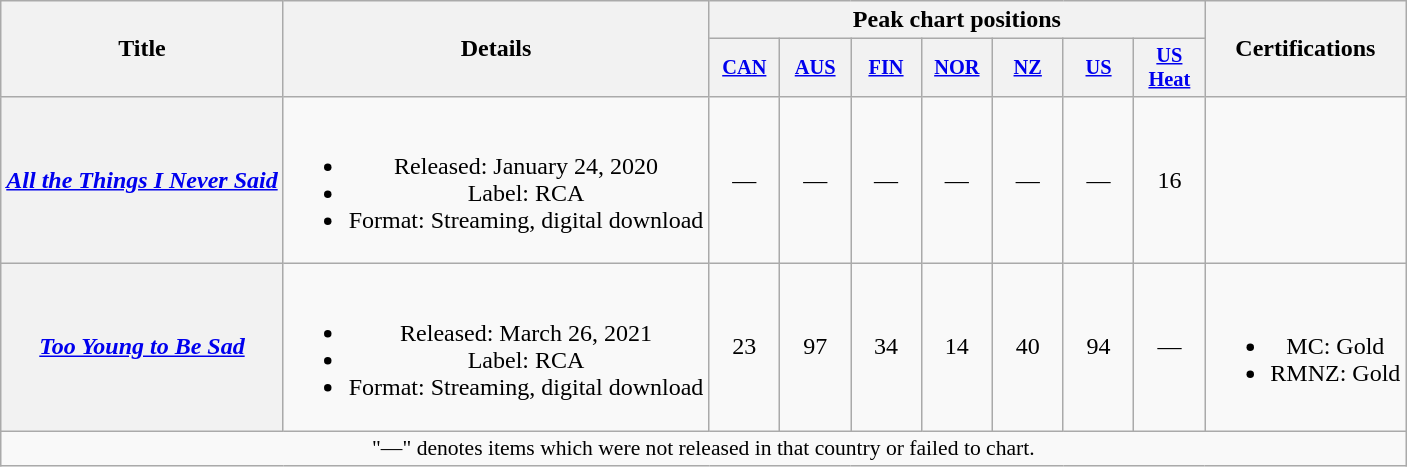<table class="wikitable plainrowheaders" style="text-align:center;">
<tr>
<th scope="col" rowspan="2">Title</th>
<th scope="col" rowspan="2">Details</th>
<th colspan="7">Peak chart positions</th>
<th scope="col" rowspan="2">Certifications</th>
</tr>
<tr>
<th scope="col" style="width:3em;font-size:85%;"><a href='#'>CAN</a><br></th>
<th scope="col" style="width:3em;font-size:85%;"><a href='#'>AUS</a><br></th>
<th scope="col" style="width:3em;font-size:85%;"><a href='#'>FIN</a><br></th>
<th scope="col" style="width:3em;font-size:85%;"><a href='#'>NOR</a><br></th>
<th scope="col" style="width:3em;font-size:85%;"><a href='#'>NZ</a><br></th>
<th scope="col" style="width:3em;font-size:85%;"><a href='#'>US</a><br></th>
<th scope="col" style="width:3em;font-size:85%;"><a href='#'>US<br>Heat</a><br></th>
</tr>
<tr>
<th scope="row"><em><a href='#'>All the Things I Never Said</a></em></th>
<td><br><ul><li>Released: January 24, 2020</li><li>Label: RCA</li><li>Format: Streaming, digital download</li></ul></td>
<td>—</td>
<td>—</td>
<td>—</td>
<td>—</td>
<td>—</td>
<td>—</td>
<td>16</td>
<td></td>
</tr>
<tr>
<th scope="row"><em><a href='#'>Too Young to Be Sad</a></em></th>
<td><br><ul><li>Released: March 26, 2021</li><li>Label: RCA</li><li>Format: Streaming, digital download</li></ul></td>
<td>23</td>
<td>97</td>
<td>34</td>
<td>14</td>
<td>40</td>
<td>94</td>
<td>—</td>
<td><br><ul><li>MC: Gold</li><li>RMNZ: Gold</li></ul></td>
</tr>
<tr>
<td colspan="14" style="font-size:90%;">"—" denotes items which were not released in that country or failed to chart.</td>
</tr>
</table>
